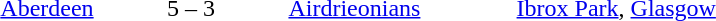<table width=100% cellspacing=1>
<tr>
<th width=12%></th>
<th width=10%></th>
<th width=12%></th>
<th></th>
</tr>
<tr>
<td align=right><a href='#'>Aberdeen</a></td>
<td align=center>5 – 3</td>
<td><a href='#'>Airdrieonians</a></td>
<td><a href='#'>Ibrox Park</a>, <a href='#'>Glasgow</a></td>
</tr>
</table>
